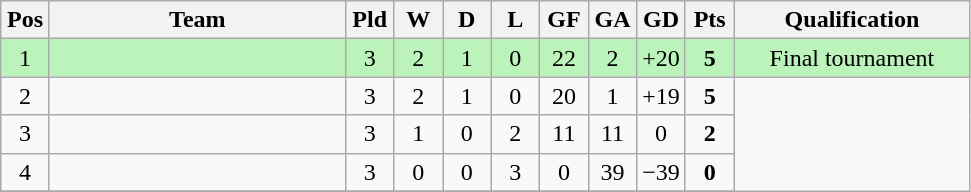<table class="wikitable" border="1" style="text-align: center;">
<tr>
<th width="25"><abbr>Pos</abbr></th>
<th width="190">Team</th>
<th width="25"><abbr>Pld</abbr></th>
<th width="25"><abbr>W</abbr></th>
<th width="25"><abbr>D</abbr></th>
<th width="25"><abbr>L</abbr></th>
<th width="25"><abbr>GF</abbr></th>
<th width="25"><abbr>GA</abbr></th>
<th width="25"><abbr>GD</abbr></th>
<th width="25"><abbr>Pts</abbr></th>
<th width="150">Qualification</th>
</tr>
<tr bgcolor = #BBF3BB>
<td>1</td>
<td align="left"></td>
<td>3</td>
<td>2</td>
<td>1</td>
<td>0</td>
<td>22</td>
<td>2</td>
<td>+20</td>
<td><strong>5</strong></td>
<td>Final tournament</td>
</tr>
<tr>
<td>2</td>
<td align="left"></td>
<td>3</td>
<td>2</td>
<td>1</td>
<td>0</td>
<td>20</td>
<td>1</td>
<td>+19</td>
<td><strong>5</strong></td>
</tr>
<tr>
<td>3</td>
<td align="left"></td>
<td>3</td>
<td>1</td>
<td>0</td>
<td>2</td>
<td>11</td>
<td>11</td>
<td>0</td>
<td><strong>2</strong></td>
</tr>
<tr>
<td>4</td>
<td align="left"></td>
<td>3</td>
<td>0</td>
<td>0</td>
<td>3</td>
<td>0</td>
<td>39</td>
<td>−39</td>
<td><strong>0</strong></td>
</tr>
<tr>
</tr>
</table>
